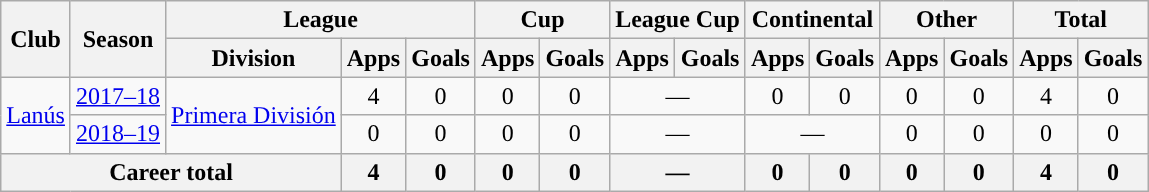<table class="wikitable" style="text-align:center">
<tr>
<th rowspan="2">Club</th>
<th rowspan="2">Season</th>
<th colspan="3">League</th>
<th colspan="2">Cup</th>
<th colspan="2">League Cup</th>
<th colspan="2">Continental</th>
<th colspan="2">Other</th>
<th colspan="2">Total</th>
</tr>
<tr>
<th>Division</th>
<th>Apps</th>
<th>Goals</th>
<th>Apps</th>
<th>Goals</th>
<th>Apps</th>
<th>Goals</th>
<th>Apps</th>
<th>Goals</th>
<th>Apps</th>
<th>Goals</th>
<th>Apps</th>
<th>Goals</th>
</tr>
<tr>
<td rowspan="2"><a href='#'>Lanús</a></td>
<td><a href='#'>2017–18</a></td>
<td rowspan="2"><a href='#'>Primera División</a></td>
<td>4</td>
<td>0</td>
<td>0</td>
<td>0</td>
<td colspan="2">—</td>
<td>0</td>
<td>0</td>
<td>0</td>
<td>0</td>
<td>4</td>
<td>0</td>
</tr>
<tr>
<td><a href='#'>2018–19</a></td>
<td>0</td>
<td>0</td>
<td>0</td>
<td>0</td>
<td colspan="2">—</td>
<td colspan="2">—</td>
<td>0</td>
<td>0</td>
<td>0</td>
<td>0</td>
</tr>
<tr>
<th colspan="3">Career total</th>
<th>4</th>
<th>0</th>
<th>0</th>
<th>0</th>
<th colspan="2">—</th>
<th>0</th>
<th>0</th>
<th>0</th>
<th>0</th>
<th>4</th>
<th>0</th>
</tr>
</table>
